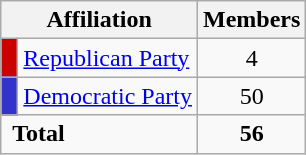<table class=wikitable>
<tr>
<th colspan=2 align=center valign=bottom>Affiliation</th>
<th valign=bottom>Members</th>
</tr>
<tr>
<td bgcolor="#CC0000"> </td>
<td><a href='#'>Republican Party</a></td>
<td align=center>4</td>
</tr>
<tr>
<td bgcolor="#3333CC"> </td>
<td><a href='#'>Democratic Party</a></td>
<td align=center>50</td>
</tr>
<tr>
<td colspan=2> <strong>Total</strong></td>
<td align=center><strong>56</strong></td>
</tr>
</table>
